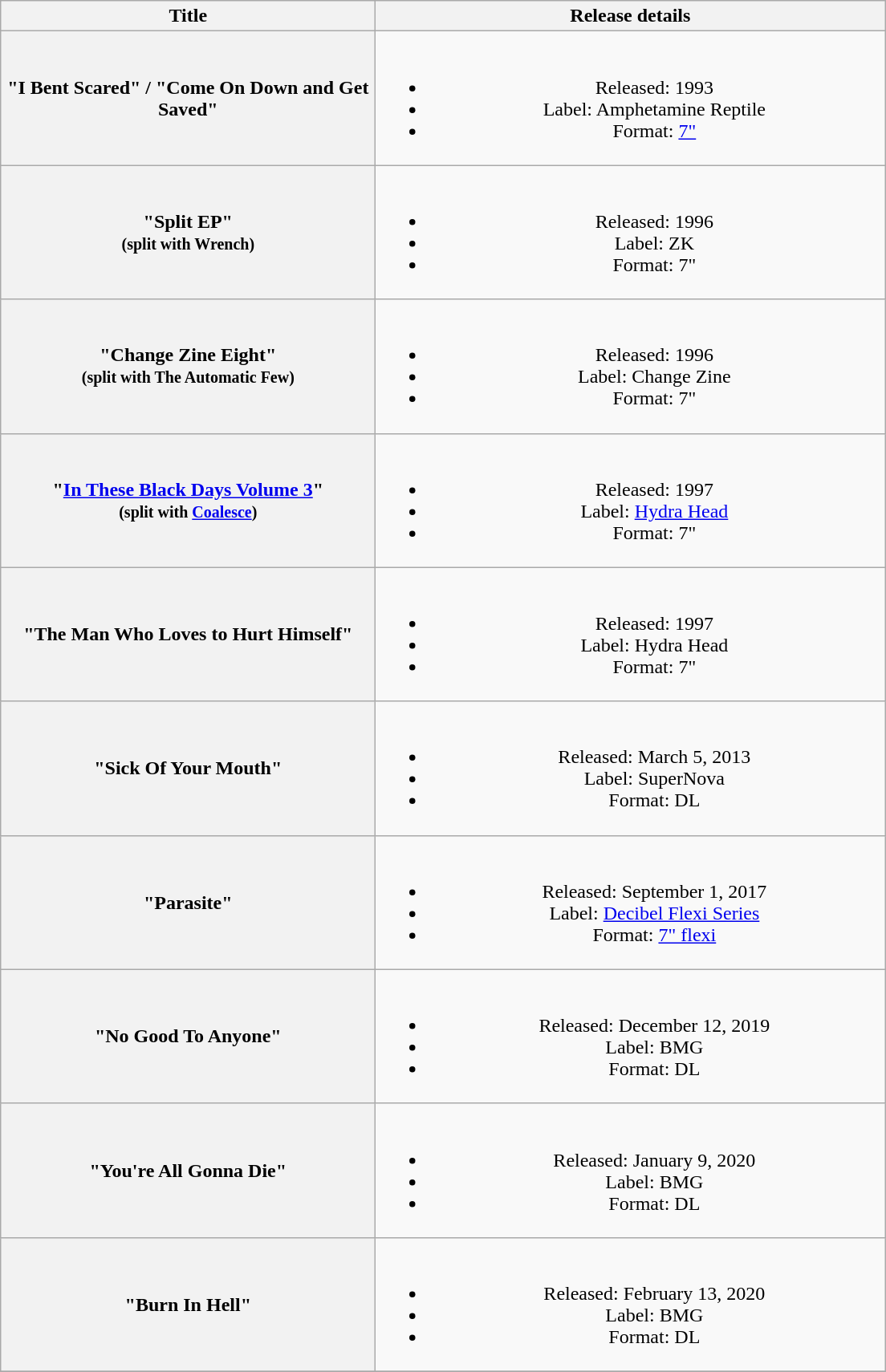<table class="wikitable plainrowheaders" style="text-align:center;">
<tr>
<th scope="col" rowspan="1" style="width:19em">Title</th>
<th scope="col" rowspan="1" style="width:26em">Release details</th>
</tr>
<tr>
<th scope="row">"I Bent Scared" / "Come On Down and Get Saved"</th>
<td><br><ul><li>Released: 1993</li><li>Label: Amphetamine Reptile</li><li>Format: <a href='#'>7"</a></li></ul></td>
</tr>
<tr>
<th scope="row">"Split EP"<br><small>(split with Wrench)</small></th>
<td><br><ul><li>Released: 1996</li><li>Label: ZK</li><li>Format: 7"</li></ul></td>
</tr>
<tr>
<th scope="row">"Change Zine Eight"<br><small>(split with The Automatic Few)</small></th>
<td><br><ul><li>Released: 1996</li><li>Label: Change Zine</li><li>Format: 7"</li></ul></td>
</tr>
<tr>
<th scope="row">"<a href='#'>In These Black Days Volume 3</a>"<br><small>(split with <a href='#'>Coalesce</a>)</small></th>
<td><br><ul><li>Released: 1997</li><li>Label: <a href='#'>Hydra Head</a></li><li>Format: 7"</li></ul></td>
</tr>
<tr>
<th scope="row">"The Man Who Loves to Hurt Himself"</th>
<td><br><ul><li>Released: 1997</li><li>Label: Hydra Head</li><li>Format: 7"</li></ul></td>
</tr>
<tr>
<th scope="row">"Sick Of Your Mouth"</th>
<td><br><ul><li>Released: March 5, 2013</li><li>Label: SuperNova</li><li>Format: DL</li></ul></td>
</tr>
<tr>
<th scope="row">"Parasite"</th>
<td><br><ul><li>Released: September 1, 2017</li><li>Label: <a href='#'>Decibel Flexi Series</a></li><li>Format: <a href='#'>7" flexi</a></li></ul></td>
</tr>
<tr>
<th scope="row">"No Good To Anyone"</th>
<td><br><ul><li>Released: December 12, 2019</li><li>Label: BMG</li><li>Format: DL</li></ul></td>
</tr>
<tr>
<th scope="row">"You're All Gonna Die"</th>
<td><br><ul><li>Released: January 9, 2020</li><li>Label: BMG</li><li>Format: DL</li></ul></td>
</tr>
<tr>
<th scope="row">"Burn In Hell"</th>
<td><br><ul><li>Released: February 13, 2020</li><li>Label: BMG</li><li>Format: DL</li></ul></td>
</tr>
<tr>
</tr>
</table>
